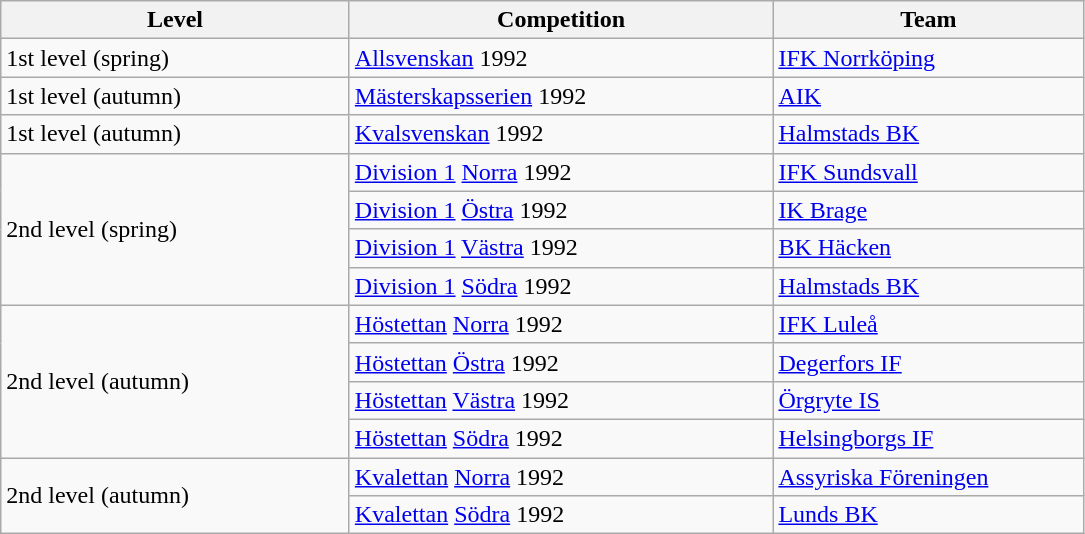<table class="wikitable" style="text-align: left">
<tr>
<th style="width: 225px;">Level</th>
<th style="width: 275px;">Competition</th>
<th style="width: 200px;">Team</th>
</tr>
<tr>
<td>1st level (spring)</td>
<td><a href='#'>Allsvenskan</a> 1992</td>
<td><a href='#'>IFK Norrköping</a></td>
</tr>
<tr>
<td>1st level (autumn)</td>
<td><a href='#'>Mästerskapsserien</a> 1992</td>
<td><a href='#'>AIK</a></td>
</tr>
<tr>
<td>1st  level (autumn)</td>
<td><a href='#'>Kvalsvenskan</a> 1992</td>
<td><a href='#'>Halmstads BK</a></td>
</tr>
<tr>
<td rowspan=4>2nd level (spring)</td>
<td><a href='#'>Division 1</a> <a href='#'>Norra</a> 1992</td>
<td><a href='#'>IFK Sundsvall</a></td>
</tr>
<tr>
<td><a href='#'>Division 1</a> <a href='#'>Östra</a> 1992</td>
<td><a href='#'>IK Brage</a></td>
</tr>
<tr>
<td><a href='#'>Division 1</a> <a href='#'>Västra</a> 1992</td>
<td><a href='#'>BK Häcken</a></td>
</tr>
<tr>
<td><a href='#'>Division 1</a> <a href='#'>Södra</a> 1992</td>
<td><a href='#'>Halmstads BK</a></td>
</tr>
<tr>
<td rowspan=4>2nd  level (autumn)</td>
<td><a href='#'>Höstettan</a> <a href='#'>Norra</a> 1992</td>
<td><a href='#'>IFK Luleå</a></td>
</tr>
<tr>
<td><a href='#'>Höstettan</a> <a href='#'>Östra</a> 1992</td>
<td><a href='#'>Degerfors IF</a></td>
</tr>
<tr>
<td><a href='#'>Höstettan</a> <a href='#'>Västra</a> 1992</td>
<td><a href='#'>Örgryte IS</a></td>
</tr>
<tr>
<td><a href='#'>Höstettan</a> <a href='#'>Södra</a> 1992</td>
<td><a href='#'>Helsingborgs IF</a></td>
</tr>
<tr>
<td rowspan=2>2nd  level (autumn)</td>
<td><a href='#'>Kvalettan</a> <a href='#'>Norra</a> 1992</td>
<td><a href='#'>Assyriska Föreningen</a></td>
</tr>
<tr>
<td><a href='#'>Kvalettan</a> <a href='#'>Södra</a> 1992</td>
<td><a href='#'>Lunds BK</a></td>
</tr>
</table>
